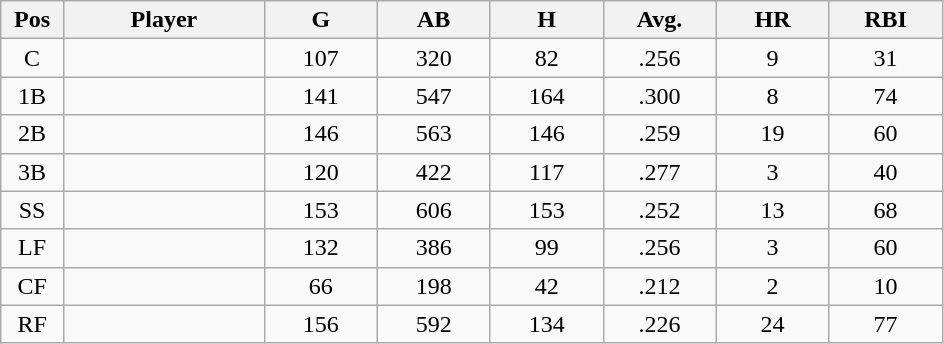<table class="wikitable sortable">
<tr>
<th bgcolor="#DDDDFF" width="5%">Pos</th>
<th bgcolor="#DDDDFF" width="16%">Player</th>
<th bgcolor="#DDDDFF" width="9%">G</th>
<th bgcolor="#DDDDFF" width="9%">AB</th>
<th bgcolor="#DDDDFF" width="9%">H</th>
<th bgcolor="#DDDDFF" width="9%">Avg.</th>
<th bgcolor="#DDDDFF" width="9%">HR</th>
<th bgcolor="#DDDDFF" width="9%">RBI</th>
</tr>
<tr align="center">
<td>C</td>
<td></td>
<td>107</td>
<td>320</td>
<td>82</td>
<td>.256</td>
<td>9</td>
<td>31</td>
</tr>
<tr align="center">
<td>1B</td>
<td></td>
<td>141</td>
<td>547</td>
<td>164</td>
<td>.300</td>
<td>8</td>
<td>74</td>
</tr>
<tr align="center">
<td>2B</td>
<td></td>
<td>146</td>
<td>563</td>
<td>146</td>
<td>.259</td>
<td>19</td>
<td>60</td>
</tr>
<tr align="center">
<td>3B</td>
<td></td>
<td>120</td>
<td>422</td>
<td>117</td>
<td>.277</td>
<td>3</td>
<td>40</td>
</tr>
<tr align="center">
<td>SS</td>
<td></td>
<td>153</td>
<td>606</td>
<td>153</td>
<td>.252</td>
<td>13</td>
<td>68</td>
</tr>
<tr align="center">
<td>LF</td>
<td></td>
<td>132</td>
<td>386</td>
<td>99</td>
<td>.256</td>
<td>3</td>
<td>60</td>
</tr>
<tr align="center">
<td>CF</td>
<td></td>
<td>66</td>
<td>198</td>
<td>42</td>
<td>.212</td>
<td>2</td>
<td>10</td>
</tr>
<tr align="center">
<td>RF</td>
<td></td>
<td>156</td>
<td>592</td>
<td>134</td>
<td>.226</td>
<td>24</td>
<td>77</td>
</tr>
</table>
